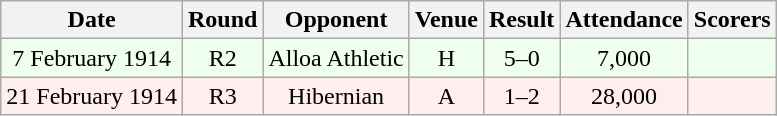<table class="wikitable sortable" style="font-size:100%; text-align:center">
<tr>
<th>Date</th>
<th>Round</th>
<th>Opponent</th>
<th>Venue</th>
<th>Result</th>
<th>Attendance</th>
<th>Scorers</th>
</tr>
<tr bgcolor = "#EEFFEE">
<td>7 February 1914</td>
<td>R2</td>
<td>Alloa Athletic</td>
<td>H</td>
<td>5–0</td>
<td>7,000</td>
<td></td>
</tr>
<tr bgcolor = "#FFEEEE">
<td>21 February 1914</td>
<td>R3</td>
<td>Hibernian</td>
<td>A</td>
<td>1–2</td>
<td>28,000</td>
<td></td>
</tr>
</table>
